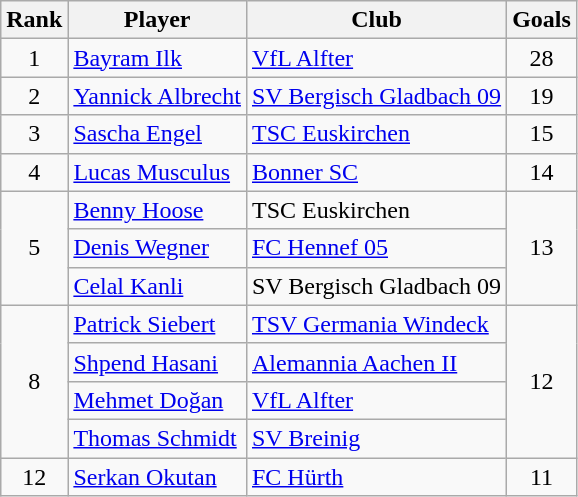<table class="wikitable sortable" style="text-align:center">
<tr>
<th>Rank</th>
<th>Player</th>
<th>Club</th>
<th>Goals</th>
</tr>
<tr>
<td>1</td>
<td align="left"> <a href='#'>Bayram Ilk</a></td>
<td align="left"><a href='#'>VfL Alfter</a></td>
<td>28</td>
</tr>
<tr>
<td>2</td>
<td align="left"> <a href='#'>Yannick Albrecht</a></td>
<td align="left"><a href='#'>SV Bergisch Gladbach 09</a></td>
<td>19</td>
</tr>
<tr>
<td>3</td>
<td align="left"> <a href='#'>Sascha Engel</a></td>
<td align="left"><a href='#'>TSC Euskirchen</a></td>
<td>15</td>
</tr>
<tr>
<td>4</td>
<td align="left"> <a href='#'>Lucas Musculus</a></td>
<td align="left"><a href='#'>Bonner SC</a></td>
<td>14</td>
</tr>
<tr>
<td rowspan=3>5</td>
<td align="left"> <a href='#'>Benny Hoose</a></td>
<td align="left">TSC Euskirchen</td>
<td rowspan=3>13</td>
</tr>
<tr>
<td align="left"> <a href='#'>Denis Wegner</a></td>
<td align="left"><a href='#'>FC Hennef 05</a></td>
</tr>
<tr>
<td align="left"> <a href='#'>Celal Kanli</a></td>
<td align="left">SV Bergisch Gladbach 09</td>
</tr>
<tr>
<td rowspan=4>8</td>
<td align="left"> <a href='#'>Patrick Siebert</a></td>
<td align="left"><a href='#'>TSV Germania Windeck</a></td>
<td rowspan=4>12</td>
</tr>
<tr>
<td align="left"> <a href='#'>Shpend Hasani</a></td>
<td align="left"><a href='#'>Alemannia Aachen II</a></td>
</tr>
<tr>
<td align="left"> <a href='#'>Mehmet Doğan</a></td>
<td align="left"><a href='#'>VfL Alfter</a></td>
</tr>
<tr>
<td align="left"> <a href='#'>Thomas Schmidt</a></td>
<td align="left"><a href='#'>SV Breinig</a></td>
</tr>
<tr>
<td>12</td>
<td align="left"> <a href='#'>Serkan Okutan</a></td>
<td align="left"><a href='#'>FC Hürth</a></td>
<td>11</td>
</tr>
</table>
